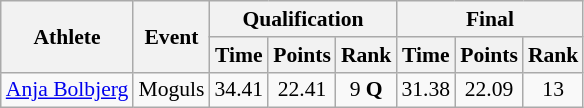<table class="wikitable" style="font-size:90%">
<tr>
<th rowspan="2">Athlete</th>
<th rowspan="2">Event</th>
<th colspan="3">Qualification</th>
<th colspan="3">Final</th>
</tr>
<tr>
<th>Time</th>
<th>Points</th>
<th>Rank</th>
<th>Time</th>
<th>Points</th>
<th>Rank</th>
</tr>
<tr>
<td><a href='#'>Anja Bolbjerg</a></td>
<td>Moguls</td>
<td align="center">34.41</td>
<td align="center">22.41</td>
<td align="center">9 <strong>Q</strong></td>
<td align="center">31.38</td>
<td align="center">22.09</td>
<td align="center">13</td>
</tr>
</table>
